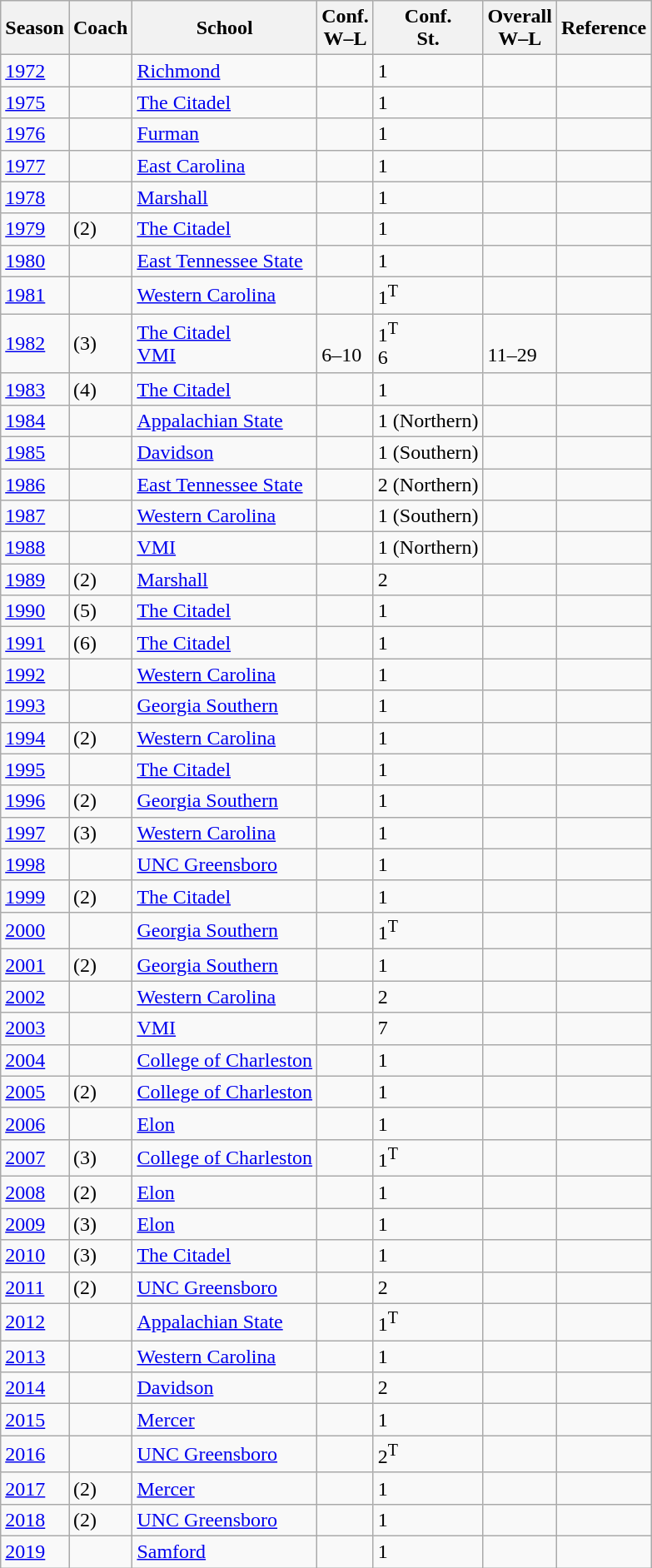<table class="wikitable sortable" border="1">
<tr>
<th>Season</th>
<th>Coach</th>
<th>School</th>
<th>Conf.<br>W–L</th>
<th>Conf.<br>St.</th>
<th>Overall<br>W–L</th>
<th class="unsortable">Reference</th>
</tr>
<tr>
<td><a href='#'>1972</a></td>
<td></td>
<td><a href='#'>Richmond</a></td>
<td></td>
<td>1</td>
<td></td>
<td align="center"></td>
</tr>
<tr>
<td><a href='#'>1975</a></td>
<td></td>
<td><a href='#'>The Citadel</a></td>
<td></td>
<td>1</td>
<td></td>
<td align="center"></td>
</tr>
<tr>
<td><a href='#'>1976</a></td>
<td></td>
<td><a href='#'>Furman</a></td>
<td></td>
<td>1</td>
<td></td>
<td align="center"></td>
</tr>
<tr>
<td><a href='#'>1977</a></td>
<td></td>
<td><a href='#'>East Carolina</a></td>
<td></td>
<td>1</td>
<td></td>
<td align="center"></td>
</tr>
<tr>
<td><a href='#'>1978</a></td>
<td></td>
<td><a href='#'>Marshall</a></td>
<td></td>
<td>1</td>
<td></td>
<td align="center"></td>
</tr>
<tr>
<td><a href='#'>1979</a></td>
<td> (2)</td>
<td><a href='#'>The Citadel</a></td>
<td></td>
<td>1</td>
<td></td>
<td align="center"></td>
</tr>
<tr>
<td><a href='#'>1980</a></td>
<td></td>
<td><a href='#'>East Tennessee State</a></td>
<td></td>
<td>1</td>
<td></td>
<td align="center"></td>
</tr>
<tr>
<td><a href='#'>1981</a></td>
<td></td>
<td><a href='#'>Western Carolina</a></td>
<td></td>
<td>1<sup>T</sup></td>
<td></td>
<td align="center"></td>
</tr>
<tr>
<td><a href='#'>1982</a></td>
<td> (3)<br></td>
<td><a href='#'>The Citadel</a><br><a href='#'>VMI</a></td>
<td><br>6–10</td>
<td>1<sup>T</sup><br>6</td>
<td><br>11–29</td>
<td align="center"></td>
</tr>
<tr>
<td><a href='#'>1983</a></td>
<td> (4)</td>
<td><a href='#'>The Citadel</a></td>
<td></td>
<td>1</td>
<td></td>
<td align="center"></td>
</tr>
<tr>
<td><a href='#'>1984</a></td>
<td></td>
<td><a href='#'>Appalachian State</a></td>
<td></td>
<td>1 (Northern)</td>
<td></td>
<td align="center"></td>
</tr>
<tr>
<td><a href='#'>1985</a></td>
<td></td>
<td><a href='#'>Davidson</a></td>
<td></td>
<td>1 (Southern)</td>
<td></td>
<td align="center"></td>
</tr>
<tr>
<td><a href='#'>1986</a></td>
<td></td>
<td><a href='#'>East Tennessee State</a></td>
<td></td>
<td>2 (Northern)</td>
<td></td>
<td align="center"></td>
</tr>
<tr>
<td><a href='#'>1987</a></td>
<td></td>
<td><a href='#'>Western Carolina</a></td>
<td></td>
<td>1 (Southern)</td>
<td></td>
<td align="center"></td>
</tr>
<tr>
<td><a href='#'>1988</a></td>
<td></td>
<td><a href='#'>VMI</a></td>
<td></td>
<td>1 (Northern)</td>
<td></td>
<td align="center"></td>
</tr>
<tr>
<td><a href='#'>1989</a></td>
<td> (2)</td>
<td><a href='#'>Marshall</a></td>
<td></td>
<td>2</td>
<td></td>
<td align="center"></td>
</tr>
<tr>
<td><a href='#'>1990</a></td>
<td> (5)</td>
<td><a href='#'>The Citadel</a></td>
<td></td>
<td>1</td>
<td></td>
<td align="center"></td>
</tr>
<tr>
<td><a href='#'>1991</a></td>
<td> (6)</td>
<td><a href='#'>The Citadel</a></td>
<td></td>
<td>1</td>
<td></td>
<td align="center"></td>
</tr>
<tr>
<td><a href='#'>1992</a></td>
<td></td>
<td><a href='#'>Western Carolina</a></td>
<td></td>
<td>1</td>
<td></td>
<td align="center"></td>
</tr>
<tr>
<td><a href='#'>1993</a></td>
<td></td>
<td><a href='#'>Georgia Southern</a></td>
<td></td>
<td>1</td>
<td></td>
<td align="center"></td>
</tr>
<tr>
<td><a href='#'>1994</a></td>
<td> (2)</td>
<td><a href='#'>Western Carolina</a></td>
<td></td>
<td>1</td>
<td></td>
<td align="center"></td>
</tr>
<tr>
<td><a href='#'>1995</a></td>
<td></td>
<td><a href='#'>The Citadel</a></td>
<td></td>
<td>1</td>
<td></td>
<td align="center"></td>
</tr>
<tr>
<td><a href='#'>1996</a></td>
<td> (2)</td>
<td><a href='#'>Georgia Southern</a></td>
<td></td>
<td>1</td>
<td></td>
<td align="center"></td>
</tr>
<tr>
<td><a href='#'>1997</a></td>
<td> (3)</td>
<td><a href='#'>Western Carolina</a></td>
<td></td>
<td>1</td>
<td></td>
<td align="center"></td>
</tr>
<tr>
<td><a href='#'>1998</a></td>
<td></td>
<td><a href='#'>UNC Greensboro</a></td>
<td></td>
<td>1</td>
<td></td>
<td align="center"></td>
</tr>
<tr>
<td><a href='#'>1999</a></td>
<td> (2)</td>
<td><a href='#'>The Citadel</a></td>
<td></td>
<td>1</td>
<td></td>
<td align="center"></td>
</tr>
<tr>
<td><a href='#'>2000</a></td>
<td></td>
<td><a href='#'>Georgia Southern</a></td>
<td></td>
<td>1<sup>T</sup></td>
<td></td>
<td align="center"></td>
</tr>
<tr>
<td><a href='#'>2001</a></td>
<td> (2)</td>
<td><a href='#'>Georgia Southern</a></td>
<td></td>
<td>1</td>
<td></td>
<td align="center"></td>
</tr>
<tr>
<td><a href='#'>2002</a></td>
<td></td>
<td><a href='#'>Western Carolina</a></td>
<td></td>
<td>2</td>
<td></td>
<td align="center"></td>
</tr>
<tr>
<td><a href='#'>2003</a></td>
<td></td>
<td><a href='#'>VMI</a></td>
<td></td>
<td>7</td>
<td></td>
<td align="center"></td>
</tr>
<tr>
<td><a href='#'>2004</a></td>
<td></td>
<td><a href='#'>College of Charleston</a></td>
<td></td>
<td>1</td>
<td></td>
<td align="center"></td>
</tr>
<tr>
<td><a href='#'>2005</a></td>
<td> (2)</td>
<td><a href='#'>College of Charleston</a></td>
<td></td>
<td>1</td>
<td></td>
<td align="center"></td>
</tr>
<tr>
<td><a href='#'>2006</a></td>
<td></td>
<td><a href='#'>Elon</a></td>
<td></td>
<td>1</td>
<td></td>
<td align="center"></td>
</tr>
<tr>
<td><a href='#'>2007</a></td>
<td> (3)</td>
<td><a href='#'>College of Charleston</a></td>
<td></td>
<td>1<sup>T</sup></td>
<td></td>
<td align="center"></td>
</tr>
<tr>
<td><a href='#'>2008</a></td>
<td> (2)</td>
<td><a href='#'>Elon</a></td>
<td></td>
<td>1</td>
<td></td>
<td align="center"></td>
</tr>
<tr>
<td><a href='#'>2009</a></td>
<td> (3)</td>
<td><a href='#'>Elon</a></td>
<td></td>
<td>1</td>
<td></td>
<td align="center"></td>
</tr>
<tr>
<td><a href='#'>2010</a></td>
<td> (3)</td>
<td><a href='#'>The Citadel</a></td>
<td></td>
<td>1</td>
<td></td>
<td align="center"></td>
</tr>
<tr>
<td><a href='#'>2011</a></td>
<td> (2)</td>
<td><a href='#'>UNC Greensboro</a></td>
<td></td>
<td>2</td>
<td></td>
<td align="center"></td>
</tr>
<tr>
<td><a href='#'>2012</a></td>
<td></td>
<td><a href='#'>Appalachian State</a></td>
<td></td>
<td>1<sup>T</sup></td>
<td></td>
<td align="center"></td>
</tr>
<tr>
<td><a href='#'>2013</a></td>
<td></td>
<td><a href='#'>Western Carolina</a></td>
<td></td>
<td>1</td>
<td></td>
<td align="center"></td>
</tr>
<tr>
<td><a href='#'>2014</a></td>
<td></td>
<td><a href='#'>Davidson</a></td>
<td></td>
<td>2</td>
<td></td>
<td align="center"></td>
</tr>
<tr>
<td><a href='#'>2015</a></td>
<td></td>
<td><a href='#'>Mercer</a></td>
<td></td>
<td>1</td>
<td></td>
<td align=center></td>
</tr>
<tr>
<td><a href='#'>2016</a></td>
<td></td>
<td><a href='#'>UNC Greensboro</a></td>
<td></td>
<td>2<sup>T</sup></td>
<td></td>
<td align=center></td>
</tr>
<tr>
<td><a href='#'>2017</a></td>
<td> (2)</td>
<td><a href='#'>Mercer</a></td>
<td></td>
<td>1</td>
<td></td>
<td align=center></td>
</tr>
<tr>
<td><a href='#'>2018</a></td>
<td> (2)</td>
<td><a href='#'>UNC Greensboro</a></td>
<td></td>
<td>1</td>
<td></td>
<td align=center></td>
</tr>
<tr>
<td><a href='#'>2019</a></td>
<td></td>
<td><a href='#'>Samford</a></td>
<td></td>
<td>1</td>
<td></td>
<td align=center></td>
</tr>
</table>
